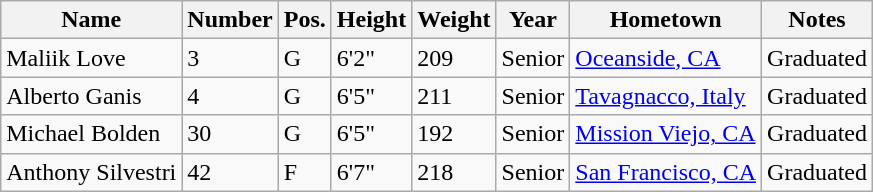<table class="wikitable sortable" border="1">
<tr>
<th>Name</th>
<th>Number</th>
<th>Pos.</th>
<th>Height</th>
<th>Weight</th>
<th>Year</th>
<th>Hometown</th>
<th class="unsortable">Notes</th>
</tr>
<tr>
<td>Maliik Love</td>
<td>3</td>
<td>G</td>
<td>6'2"</td>
<td>209</td>
<td>Senior</td>
<td><a href='#'>Oceanside, CA</a></td>
<td>Graduated</td>
</tr>
<tr>
<td>Alberto Ganis</td>
<td>4</td>
<td>G</td>
<td>6'5"</td>
<td>211</td>
<td>Senior</td>
<td><a href='#'>Tavagnacco, Italy</a></td>
<td>Graduated</td>
</tr>
<tr>
<td>Michael Bolden</td>
<td>30</td>
<td>G</td>
<td>6'5"</td>
<td>192</td>
<td>Senior</td>
<td><a href='#'>Mission Viejo, CA</a></td>
<td>Graduated</td>
</tr>
<tr>
<td>Anthony Silvestri</td>
<td>42</td>
<td>F</td>
<td>6'7"</td>
<td>218</td>
<td>Senior</td>
<td><a href='#'>San Francisco, CA</a></td>
<td>Graduated</td>
</tr>
</table>
